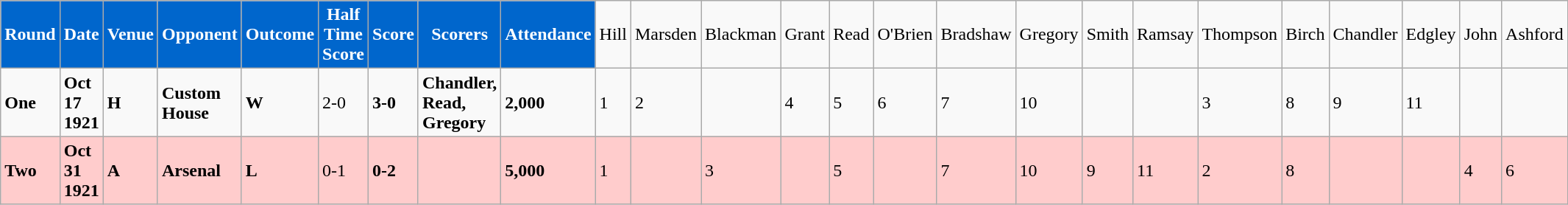<table class="wikitable">
<tr>
<td style="background:#0066CC; color:#FFFFFF; text-align:center;"><strong>Round</strong></td>
<td style="background:#0066CC; color:#FFFFFF; text-align:center;"><strong>Date</strong></td>
<td style="background:#0066CC; color:#FFFFFF; text-align:center;"><strong>Venue</strong></td>
<td style="background:#0066CC; color:#FFFFFF; text-align:center;"><strong>Opponent</strong></td>
<td style="background:#0066CC; color:#FFFFFF; text-align:center;"><strong>Outcome</strong></td>
<td style="background:#0066CC; color:#FFFFFF; text-align:center;"><strong>Half Time Score</strong></td>
<td style="background:#0066CC; color:#FFFFFF; text-align:center;"><strong>Score</strong></td>
<td style="background:#0066CC; color:#FFFFFF; text-align:center;"><strong>Scorers</strong></td>
<td style="background:#0066CC; color:#FFFFFF; text-align:center;"><strong>Attendance</strong></td>
<td>Hill</td>
<td>Marsden</td>
<td>Blackman</td>
<td>Grant</td>
<td>Read</td>
<td>O'Brien</td>
<td>Bradshaw</td>
<td>Gregory</td>
<td>Smith</td>
<td>Ramsay</td>
<td>Thompson</td>
<td>Birch</td>
<td>Chandler</td>
<td>Edgley</td>
<td>John</td>
<td>Ashford</td>
</tr>
<tr>
<td><strong>One</strong></td>
<td><strong>Oct 17 1921</strong></td>
<td><strong>H</strong></td>
<td><strong>Custom House</strong></td>
<td><strong>W</strong></td>
<td>2-0</td>
<td><strong>3-0</strong></td>
<td><strong>Chandler, Read, Gregory</strong></td>
<td><strong>2,000</strong></td>
<td>1</td>
<td>2</td>
<td></td>
<td>4</td>
<td>5</td>
<td>6</td>
<td>7</td>
<td>10</td>
<td></td>
<td></td>
<td>3</td>
<td>8</td>
<td>9</td>
<td>11</td>
<td></td>
<td></td>
</tr>
<tr bgcolor="#FFCCCC">
<td><strong>Two</strong></td>
<td><strong>Oct 31 1921</strong></td>
<td><strong>A</strong></td>
<td><strong>Arsenal</strong></td>
<td><strong>L</strong></td>
<td>0-1</td>
<td><strong>0-2</strong></td>
<td></td>
<td><strong>5,000</strong></td>
<td>1</td>
<td></td>
<td>3</td>
<td></td>
<td>5</td>
<td></td>
<td>7</td>
<td>10</td>
<td>9</td>
<td>11</td>
<td>2</td>
<td>8</td>
<td></td>
<td></td>
<td>4</td>
<td>6</td>
</tr>
</table>
